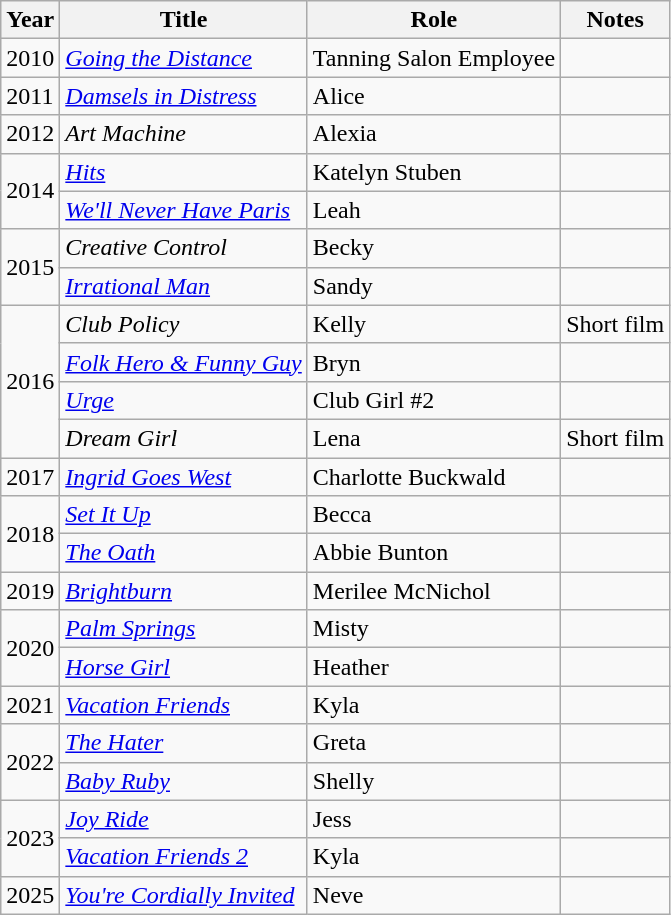<table class="wikitable sortable">
<tr>
<th>Year</th>
<th>Title</th>
<th>Role</th>
<th class="unsortable">Notes</th>
</tr>
<tr>
<td>2010</td>
<td><em><a href='#'>Going the Distance</a></em></td>
<td>Tanning Salon Employee</td>
<td></td>
</tr>
<tr>
<td>2011</td>
<td><em><a href='#'>Damsels in Distress</a></em></td>
<td>Alice</td>
<td></td>
</tr>
<tr>
<td>2012</td>
<td><em>Art Machine</em></td>
<td>Alexia</td>
<td></td>
</tr>
<tr>
<td rowspan="2">2014</td>
<td><em><a href='#'>Hits</a></em></td>
<td>Katelyn Stuben</td>
<td></td>
</tr>
<tr>
<td><em><a href='#'>We'll Never Have Paris</a></em></td>
<td>Leah</td>
<td></td>
</tr>
<tr>
<td rowspan="2">2015</td>
<td><em>Creative Control</em></td>
<td>Becky</td>
<td></td>
</tr>
<tr>
<td><em><a href='#'>Irrational Man</a></em></td>
<td>Sandy</td>
<td></td>
</tr>
<tr>
<td rowspan="4">2016</td>
<td><em>Club Policy</em></td>
<td>Kelly</td>
<td>Short film</td>
</tr>
<tr>
<td><em><a href='#'>Folk Hero & Funny Guy</a></em></td>
<td>Bryn</td>
<td></td>
</tr>
<tr>
<td><em><a href='#'>Urge</a></em></td>
<td>Club Girl #2</td>
<td></td>
</tr>
<tr>
<td><em>Dream Girl</em></td>
<td>Lena</td>
<td>Short film</td>
</tr>
<tr>
<td>2017</td>
<td><em><a href='#'>Ingrid Goes West</a></em></td>
<td>Charlotte Buckwald</td>
<td></td>
</tr>
<tr>
<td rowspan="2">2018</td>
<td><em><a href='#'>Set It Up</a></em></td>
<td>Becca</td>
<td></td>
</tr>
<tr>
<td><em><a href='#'>The Oath</a></em></td>
<td>Abbie Bunton</td>
<td></td>
</tr>
<tr>
<td>2019</td>
<td><em><a href='#'>Brightburn</a></em></td>
<td>Merilee McNichol</td>
<td></td>
</tr>
<tr>
<td rowspan="2">2020</td>
<td><em><a href='#'>Palm Springs</a></em></td>
<td>Misty</td>
<td></td>
</tr>
<tr>
<td><em><a href='#'>Horse Girl</a></em></td>
<td>Heather</td>
<td></td>
</tr>
<tr>
<td>2021</td>
<td><em><a href='#'>Vacation Friends</a></em></td>
<td>Kyla</td>
<td></td>
</tr>
<tr>
<td rowspan=2>2022</td>
<td><em><a href='#'>The Hater</a></em></td>
<td>Greta</td>
<td></td>
</tr>
<tr>
<td><em><a href='#'>Baby Ruby</a></em></td>
<td>Shelly</td>
<td></td>
</tr>
<tr>
<td rowspan="2">2023</td>
<td><em><a href='#'>Joy Ride</a></em></td>
<td>Jess</td>
<td></td>
</tr>
<tr>
<td><em><a href='#'>Vacation Friends 2</a></em></td>
<td>Kyla</td>
<td></td>
</tr>
<tr>
<td>2025</td>
<td><em><a href='#'>You're Cordially Invited</a></em></td>
<td>Neve</td>
<td></td>
</tr>
</table>
